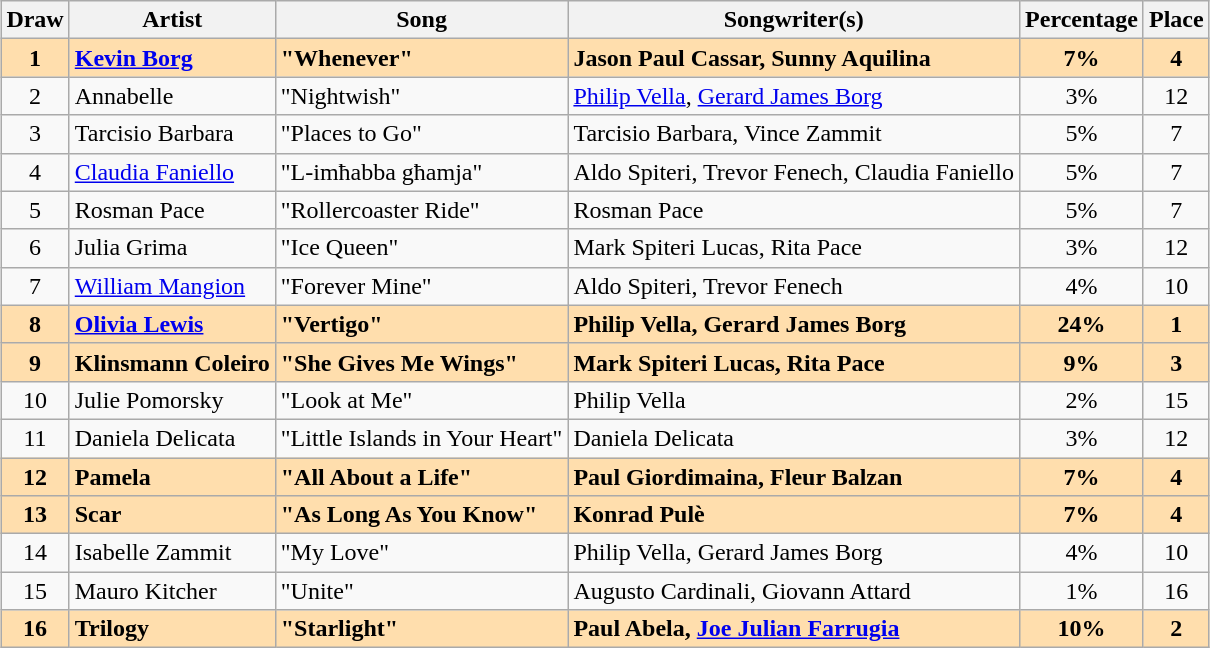<table class="sortable wikitable" style="margin: 1em auto 1em auto; text-align:center">
<tr>
<th>Draw</th>
<th>Artist</th>
<th>Song</th>
<th>Songwriter(s)</th>
<th>Percentage</th>
<th>Place</th>
</tr>
<tr style="font-weight:bold; background:navajowhite;">
<td>1</td>
<td align="left"><a href='#'>Kevin Borg</a></td>
<td align="left">"Whenever"</td>
<td align="left">Jason Paul Cassar, Sunny Aquilina</td>
<td>7%</td>
<td>4</td>
</tr>
<tr>
<td>2</td>
<td align="left">Annabelle</td>
<td align="left">"Nightwish"</td>
<td align="left"><a href='#'>Philip Vella</a>, <a href='#'>Gerard James Borg</a></td>
<td>3%</td>
<td>12</td>
</tr>
<tr>
<td>3</td>
<td align="left">Tarcisio Barbara</td>
<td align="left">"Places to Go"</td>
<td align="left">Tarcisio Barbara, Vince Zammit</td>
<td>5%</td>
<td>7</td>
</tr>
<tr>
<td>4</td>
<td align="left"><a href='#'>Claudia Faniello</a></td>
<td align="left">"L-imħabba għamja"</td>
<td align="left">Aldo Spiteri, Trevor Fenech, Claudia Faniello</td>
<td>5%</td>
<td>7</td>
</tr>
<tr>
<td>5</td>
<td align="left">Rosman Pace</td>
<td align="left">"Rollercoaster Ride"</td>
<td align="left">Rosman Pace</td>
<td>5%</td>
<td>7</td>
</tr>
<tr>
<td>6</td>
<td align="left">Julia Grima</td>
<td align="left">"Ice Queen"</td>
<td align="left">Mark Spiteri Lucas, Rita Pace</td>
<td>3%</td>
<td>12</td>
</tr>
<tr>
<td>7</td>
<td align="left"><a href='#'>William Mangion</a></td>
<td align="left">"Forever Mine"</td>
<td align="left">Aldo Spiteri, Trevor Fenech</td>
<td>4%</td>
<td>10</td>
</tr>
<tr style="font-weight:bold; background:navajowhite;">
<td>8</td>
<td align="left"><a href='#'>Olivia Lewis</a></td>
<td align="left">"Vertigo"</td>
<td align="left">Philip Vella, Gerard James Borg</td>
<td>24%</td>
<td>1</td>
</tr>
<tr style="font-weight:bold; background:navajowhite;">
<td>9</td>
<td align="left">Klinsmann Coleiro</td>
<td align="left">"She Gives Me Wings"</td>
<td align="left">Mark Spiteri Lucas, Rita Pace</td>
<td>9%</td>
<td>3</td>
</tr>
<tr>
<td>10</td>
<td align="left">Julie Pomorsky</td>
<td align="left">"Look at Me"</td>
<td align="left">Philip Vella</td>
<td>2%</td>
<td>15</td>
</tr>
<tr>
<td>11</td>
<td align="left">Daniela Delicata</td>
<td align="left">"Little Islands in Your Heart"</td>
<td align="left">Daniela Delicata</td>
<td>3%</td>
<td>12</td>
</tr>
<tr style="font-weight:bold; background:navajowhite;">
<td>12</td>
<td align="left">Pamela</td>
<td align="left">"All About a Life"</td>
<td align="left">Paul Giordimaina, Fleur Balzan</td>
<td>7%</td>
<td>4</td>
</tr>
<tr style="font-weight:bold; background:navajowhite;">
<td>13</td>
<td align="left">Scar</td>
<td align="left">"As Long As You Know"</td>
<td align="left">Konrad Pulѐ</td>
<td>7%</td>
<td>4</td>
</tr>
<tr>
<td>14</td>
<td align="left">Isabelle Zammit</td>
<td align="left">"My Love"</td>
<td align="left">Philip Vella, Gerard James Borg</td>
<td>4%</td>
<td>10</td>
</tr>
<tr>
<td>15</td>
<td align="left">Mauro Kitcher</td>
<td align="left">"Unite"</td>
<td align="left">Augusto Cardinali, Giovann Attard</td>
<td>1%</td>
<td>16</td>
</tr>
<tr style="font-weight:bold; background:navajowhite;">
<td>16</td>
<td align="left">Trilogy</td>
<td align="left">"Starlight"</td>
<td align="left">Paul Abela, <a href='#'>Joe Julian Farrugia</a></td>
<td>10%</td>
<td>2</td>
</tr>
</table>
